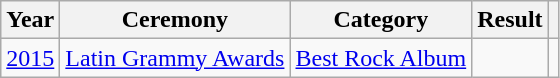<table class="wikitable">
<tr>
<th scope="col">Year</th>
<th scope="col">Ceremony</th>
<th scope="col">Category</th>
<th scope="col">Result</th>
<th scope="col" class="unsortable"></th>
</tr>
<tr>
<td><a href='#'>2015</a></td>
<td><a href='#'>Latin Grammy Awards</a></td>
<td><a href='#'>Best Rock Album</a></td>
<td></td>
<td align="center"></td>
</tr>
</table>
